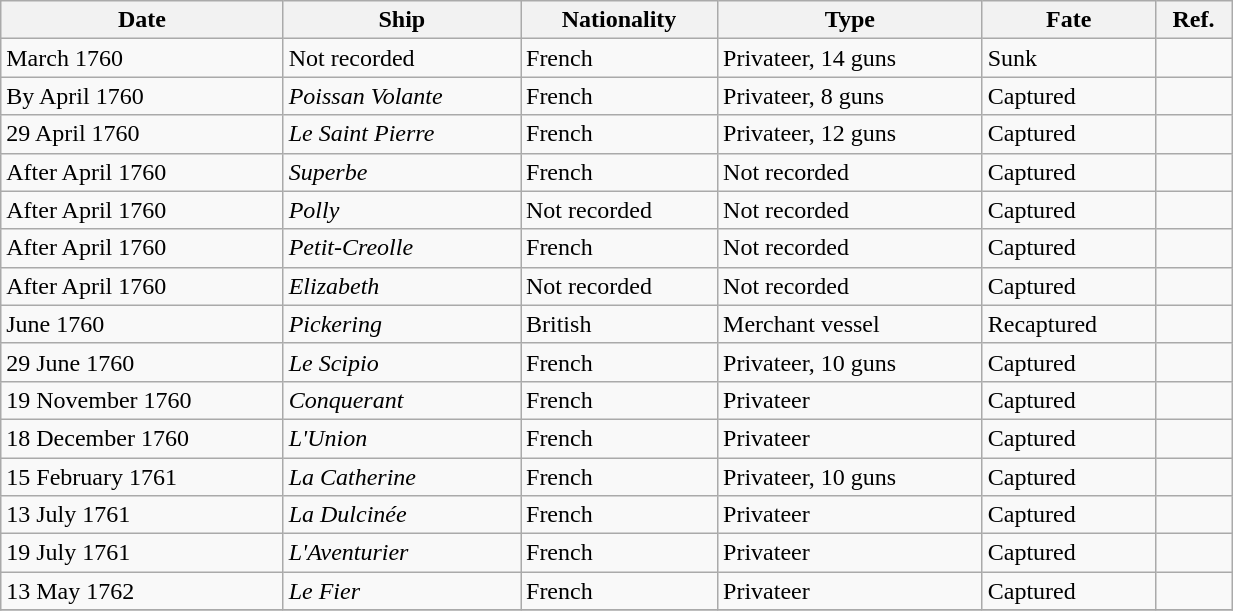<table class="wikitable" style="width:65%; align-center">
<tr>
<th>Date</th>
<th>Ship</th>
<th>Nationality</th>
<th>Type</th>
<th>Fate</th>
<th>Ref.</th>
</tr>
<tr>
<td>March 1760</td>
<td>Not recorded</td>
<td>French</td>
<td>Privateer, 14 guns</td>
<td>Sunk</td>
<td></td>
</tr>
<tr>
<td>By April 1760</td>
<td><em>Poissan Volante</em></td>
<td>French</td>
<td>Privateer, 8 guns</td>
<td>Captured</td>
<td></td>
</tr>
<tr>
<td>29 April 1760</td>
<td><em>Le Saint Pierre</em></td>
<td>French</td>
<td>Privateer, 12 guns</td>
<td>Captured</td>
<td></td>
</tr>
<tr>
<td>After April 1760</td>
<td><em>Superbe</em></td>
<td>French</td>
<td>Not recorded</td>
<td>Captured</td>
<td></td>
</tr>
<tr>
<td>After April 1760</td>
<td><em>Polly</em></td>
<td>Not recorded</td>
<td>Not recorded</td>
<td>Captured</td>
<td></td>
</tr>
<tr>
<td>After April 1760</td>
<td><em>Petit-Creolle</em></td>
<td>French</td>
<td>Not recorded</td>
<td>Captured</td>
<td></td>
</tr>
<tr>
<td>After April 1760</td>
<td><em>Elizabeth</em></td>
<td>Not recorded</td>
<td>Not recorded</td>
<td>Captured</td>
<td></td>
</tr>
<tr>
<td>June 1760</td>
<td><em>Pickering</em></td>
<td>British</td>
<td>Merchant vessel</td>
<td>Recaptured</td>
<td></td>
</tr>
<tr>
<td>29 June 1760</td>
<td><em>Le Scipio</em></td>
<td>French</td>
<td>Privateer, 10 guns</td>
<td>Captured</td>
<td></td>
</tr>
<tr>
<td>19 November 1760</td>
<td><em>Conquerant</em></td>
<td>French</td>
<td>Privateer</td>
<td>Captured</td>
<td></td>
</tr>
<tr>
<td>18 December 1760</td>
<td><em>L'Union</em></td>
<td>French</td>
<td>Privateer</td>
<td>Captured</td>
<td></td>
</tr>
<tr>
<td>15 February 1761</td>
<td><em>La Catherine</em></td>
<td>French</td>
<td>Privateer, 10 guns</td>
<td>Captured</td>
<td></td>
</tr>
<tr>
<td>13 July 1761</td>
<td><em>La Dulcinée</em></td>
<td>French</td>
<td>Privateer</td>
<td>Captured</td>
<td></td>
</tr>
<tr>
<td>19 July 1761</td>
<td><em>L'Aventurier</em></td>
<td>French</td>
<td>Privateer</td>
<td>Captured</td>
<td></td>
</tr>
<tr>
<td>13 May 1762</td>
<td><em>Le Fier</em></td>
<td>French</td>
<td>Privateer</td>
<td>Captured</td>
<td></td>
</tr>
<tr>
</tr>
</table>
